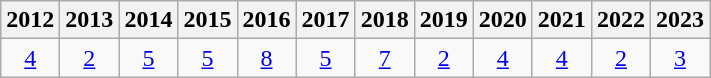<table class="wikitable">
<tr>
<th>2012</th>
<th>2013</th>
<th>2014</th>
<th>2015</th>
<th>2016</th>
<th>2017</th>
<th>2018</th>
<th>2019</th>
<th>2020</th>
<th>2021</th>
<th>2022</th>
<th>2023</th>
</tr>
<tr align="center">
<td><a href='#'>4</a></td>
<td><a href='#'>2</a></td>
<td><a href='#'>5</a></td>
<td><a href='#'>5</a></td>
<td><a href='#'>8</a></td>
<td><a href='#'>5</a></td>
<td><a href='#'>7</a></td>
<td><a href='#'>2</a></td>
<td><a href='#'>4</a></td>
<td><a href='#'>4</a></td>
<td><a href='#'>2</a></td>
<td><a href='#'>3</a></td>
</tr>
</table>
